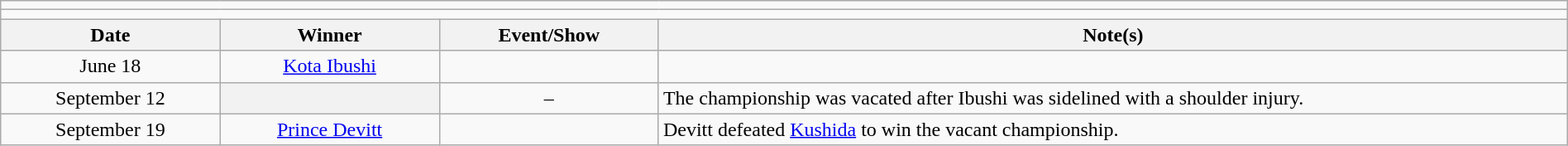<table class="wikitable" style="text-align:center; width:100%;">
<tr>
<td colspan="5"></td>
</tr>
<tr>
<td colspan="5"><strong></strong></td>
</tr>
<tr>
<th width=14%>Date</th>
<th width=14%>Winner</th>
<th width=14%>Event/Show</th>
<th width=58%>Note(s)</th>
</tr>
<tr>
<td>June 18</td>
<td><a href='#'>Kota Ibushi</a></td>
<td></td>
<td align=left></td>
</tr>
<tr>
<td>September 12</td>
<th></th>
<td>–</td>
<td align=left>The championship was vacated after Ibushi was sidelined with a shoulder injury.</td>
</tr>
<tr>
<td>September 19</td>
<td><a href='#'>Prince Devitt</a></td>
<td></td>
<td align=left>Devitt defeated <a href='#'>Kushida</a> to win the vacant championship.</td>
</tr>
</table>
